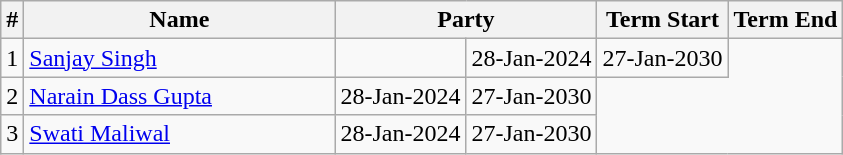<table class="wikitable sortable">
<tr>
<th>#</th>
<th style="width:200px">Name</th>
<th colspan="2">Party</th>
<th>Term Start</th>
<th>Term End</th>
</tr>
<tr>
<td>1</td>
<td><a href='#'>Sanjay Singh</a></td>
<td></td>
<td>28-Jan-2024</td>
<td>27-Jan-2030</td>
</tr>
<tr>
<td>2</td>
<td><a href='#'>Narain Dass Gupta</a></td>
<td>28-Jan-2024</td>
<td>27-Jan-2030</td>
</tr>
<tr>
<td>3</td>
<td><a href='#'>Swati Maliwal</a></td>
<td>28-Jan-2024</td>
<td>27-Jan-2030</td>
</tr>
</table>
